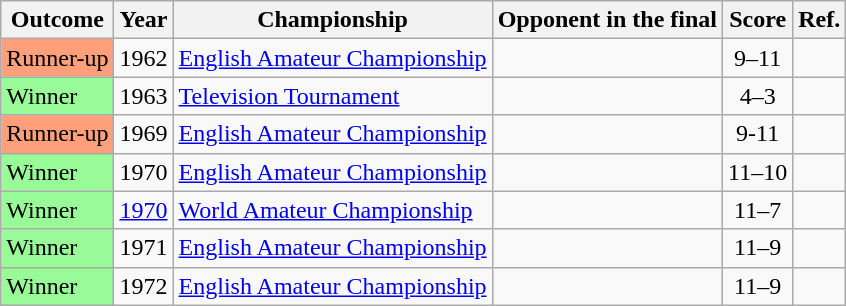<table class="wikitable">
<tr>
<th>Outcome</th>
<th>Year</th>
<th>Championship</th>
<th>Opponent in the final</th>
<th>Score</th>
<th>Ref.</th>
</tr>
<tr>
<td style="background:#ffa07a;">Runner-up</td>
<td>1962</td>
<td><a href='#'>English Amateur Championship</a></td>
<td></td>
<td align = "center">9–11</td>
<td></td>
</tr>
<tr>
<td style="background:#98FB98">Winner</td>
<td>1963</td>
<td><a href='#'>Television Tournament</a></td>
<td></td>
<td align = "center">4–3</td>
<td></td>
</tr>
<tr>
<td style="background:#ffa07a;">Runner-up</td>
<td>1969</td>
<td><a href='#'>English Amateur Championship</a></td>
<td></td>
<td align = "center">9-11</td>
<td></td>
</tr>
<tr>
<td style="background:#98FB98">Winner</td>
<td>1970</td>
<td><a href='#'>English Amateur Championship</a></td>
<td></td>
<td align = "center">11–10</td>
<td></td>
</tr>
<tr>
<td style="background:#98FB98">Winner</td>
<td><a href='#'>1970</a></td>
<td><a href='#'>World Amateur Championship</a></td>
<td></td>
<td align="center">11–7</td>
<td></td>
</tr>
<tr>
<td style="background:#98FB98">Winner</td>
<td>1971</td>
<td><a href='#'>English Amateur Championship</a></td>
<td></td>
<td align = "center">11–9</td>
<td></td>
</tr>
<tr>
<td style="background:#98FB98">Winner</td>
<td>1972</td>
<td><a href='#'>English Amateur Championship</a></td>
<td></td>
<td align = "center">11–9</td>
<td></td>
</tr>
</table>
